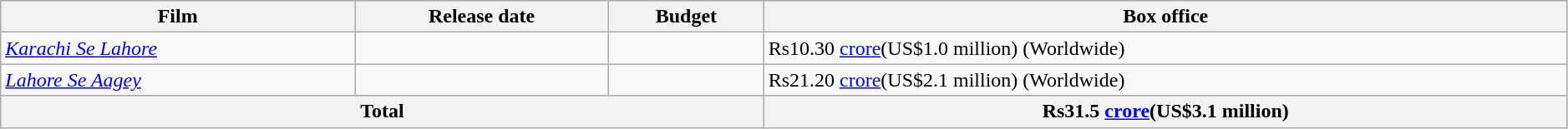<table class="wikitable sortable" width=99%>
<tr>
<th rowspan="1">Film</th>
<th rowspan="1">Release date</th>
<th rowspan="1">Budget</th>
<th rowspan="1">Box office</th>
</tr>
<tr>
<td><em><a href='#'>Karachi Se Lahore</a></em></td>
<td></td>
<td></td>
<td>Rs10.30 <a href='#'>crore</a>(US$1.0 million) (Worldwide)</td>
</tr>
<tr>
<td><em><a href='#'>Lahore Se Aagey</a></em></td>
<td></td>
<td></td>
<td>Rs21.20 <a href='#'>crore</a>(US$2.1 million) (Worldwide) </td>
</tr>
<tr>
<th colspan="3" style="text-align:center;">Total</th>
<th>Rs31.5 <a href='#'>crore</a>(US$3.1 million)</th>
</tr>
</table>
